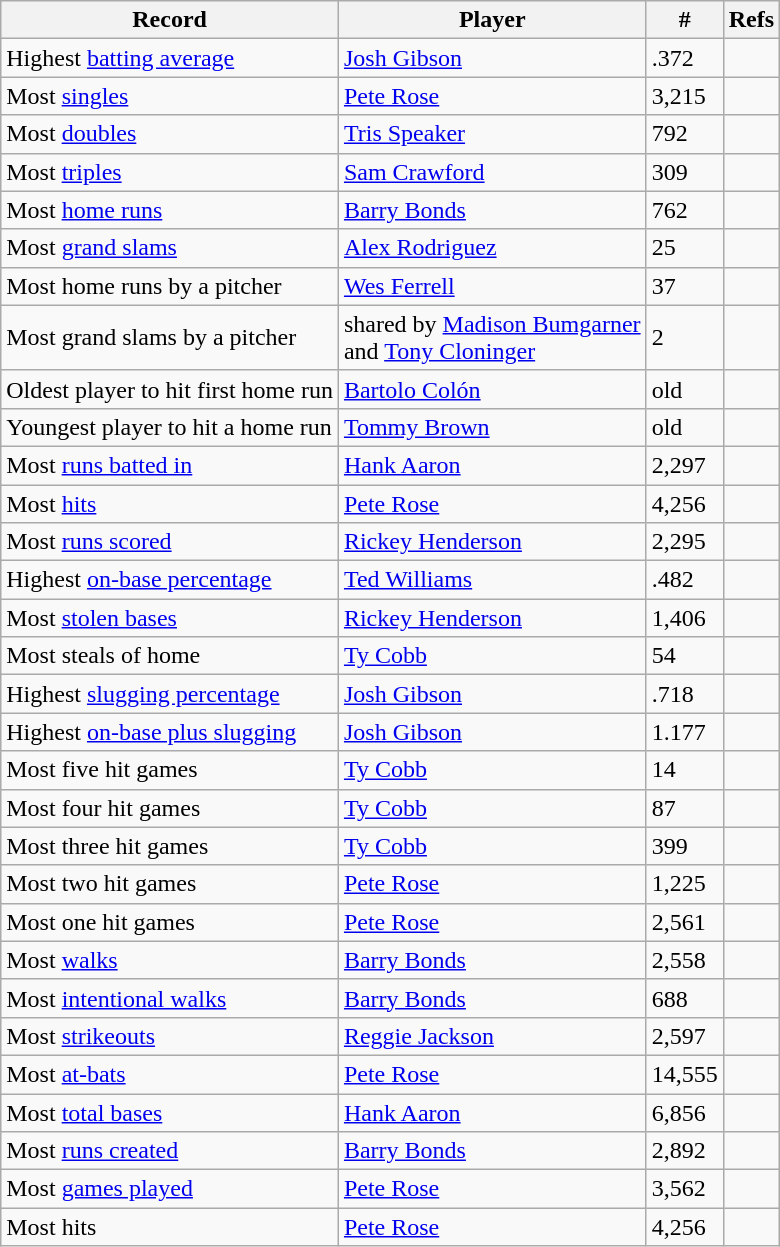<table class="wikitable">
<tr>
<th>Record</th>
<th>Player</th>
<th>#</th>
<th>Refs</th>
</tr>
<tr>
<td>Highest <a href='#'>batting average</a></td>
<td><a href='#'>Josh Gibson</a></td>
<td>.372</td>
</tr>
<tr>
<td>Most <a href='#'>singles</a></td>
<td><a href='#'>Pete Rose</a></td>
<td>3,215</td>
<td></td>
</tr>
<tr>
<td>Most <a href='#'>doubles</a></td>
<td><a href='#'>Tris Speaker</a></td>
<td>792</td>
<td></td>
</tr>
<tr>
<td>Most <a href='#'>triples</a></td>
<td><a href='#'>Sam Crawford</a></td>
<td>309</td>
<td></td>
</tr>
<tr>
<td>Most <a href='#'>home runs</a></td>
<td><a href='#'>Barry Bonds</a></td>
<td>762</td>
<td></td>
</tr>
<tr>
<td>Most <a href='#'>grand slams</a></td>
<td><a href='#'>Alex Rodriguez</a></td>
<td>25</td>
<td></td>
</tr>
<tr>
<td>Most home runs by a pitcher</td>
<td><a href='#'>Wes Ferrell</a></td>
<td>37</td>
<td></td>
</tr>
<tr>
<td>Most grand slams by a pitcher</td>
<td>shared by <a href='#'>Madison Bumgarner</a><br>and <a href='#'>Tony Cloninger</a></td>
<td>2</td>
<td><br></td>
</tr>
<tr>
<td>Oldest player to hit first home run</td>
<td><a href='#'>Bartolo Colón</a></td>
<td> old</td>
<td></td>
</tr>
<tr>
<td>Youngest player to hit a home run</td>
<td><a href='#'>Tommy Brown</a></td>
<td> old</td>
<td></td>
</tr>
<tr>
<td>Most <a href='#'>runs batted in</a></td>
<td><a href='#'>Hank Aaron</a></td>
<td>2,297</td>
<td></td>
</tr>
<tr>
<td>Most <a href='#'>hits</a></td>
<td><a href='#'>Pete Rose</a></td>
<td>4,256</td>
<td></td>
</tr>
<tr>
<td>Most <a href='#'>runs scored</a></td>
<td><a href='#'>Rickey Henderson</a></td>
<td>2,295</td>
<td></td>
</tr>
<tr>
<td>Highest <a href='#'>on-base percentage</a></td>
<td><a href='#'>Ted Williams</a></td>
<td>.482</td>
<td></td>
</tr>
<tr>
<td>Most <a href='#'>stolen bases</a></td>
<td><a href='#'>Rickey Henderson</a></td>
<td>1,406</td>
<td></td>
</tr>
<tr>
<td>Most steals of home</td>
<td><a href='#'>Ty Cobb</a></td>
<td>54</td>
<td></td>
</tr>
<tr>
<td>Highest <a href='#'>slugging percentage</a></td>
<td><a href='#'>Josh Gibson</a></td>
<td>.718</td>
<td></td>
</tr>
<tr>
<td>Highest <a href='#'>on-base plus slugging</a></td>
<td><a href='#'>Josh Gibson</a></td>
<td>1.177</td>
<td></td>
</tr>
<tr>
<td>Most five hit games</td>
<td><a href='#'>Ty Cobb</a></td>
<td>14</td>
<td></td>
</tr>
<tr>
<td>Most four hit games</td>
<td><a href='#'>Ty Cobb</a></td>
<td>87</td>
<td></td>
</tr>
<tr>
<td>Most three hit games</td>
<td><a href='#'>Ty Cobb</a></td>
<td>399</td>
<td></td>
</tr>
<tr>
<td>Most two hit games</td>
<td><a href='#'>Pete Rose</a></td>
<td>1,225</td>
<td></td>
</tr>
<tr>
<td>Most one hit games</td>
<td><a href='#'>Pete Rose</a></td>
<td>2,561</td>
<td></td>
</tr>
<tr>
<td>Most <a href='#'>walks</a></td>
<td><a href='#'>Barry Bonds</a></td>
<td>2,558</td>
<td></td>
</tr>
<tr>
<td>Most <a href='#'>intentional walks</a></td>
<td><a href='#'>Barry Bonds</a></td>
<td>688</td>
<td></td>
</tr>
<tr>
<td>Most <a href='#'>strikeouts</a></td>
<td><a href='#'>Reggie Jackson</a></td>
<td>2,597</td>
<td></td>
</tr>
<tr>
<td>Most <a href='#'>at-bats</a></td>
<td><a href='#'>Pete Rose</a></td>
<td>14,555</td>
<td></td>
</tr>
<tr>
<td>Most <a href='#'>total bases</a></td>
<td><a href='#'>Hank Aaron</a></td>
<td>6,856</td>
<td></td>
</tr>
<tr>
<td>Most <a href='#'>runs created</a></td>
<td><a href='#'>Barry Bonds</a></td>
<td>2,892</td>
<td></td>
</tr>
<tr>
<td>Most <a href='#'>games played</a></td>
<td><a href='#'>Pete Rose</a></td>
<td>3,562</td>
<td></td>
</tr>
<tr>
<td>Most hits</td>
<td><a href='#'>Pete Rose</a></td>
<td>4,256</td>
</tr>
</table>
